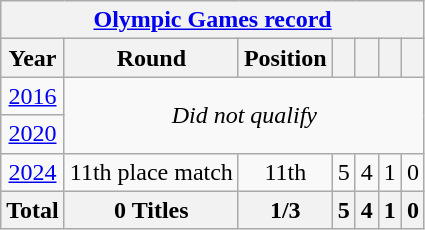<table class="wikitable" style="text-align: center;">
<tr>
<th colspan=7><a href='#'>Olympic Games record</a></th>
</tr>
<tr>
<th>Year</th>
<th>Round</th>
<th>Position</th>
<th></th>
<th></th>
<th></th>
<th></th>
</tr>
<tr>
<td> <a href='#'>2016</a></td>
<td colspan="6" rowspan="2"><em>Did not qualify</em></td>
</tr>
<tr>
<td> <a href='#'>2020</a></td>
</tr>
<tr>
<td> <a href='#'>2024</a></td>
<td>11th place match</td>
<td>11th</td>
<td>5</td>
<td>4</td>
<td>1</td>
<td>0</td>
</tr>
<tr>
<th>Total</th>
<th>0 Titles</th>
<th>1/3</th>
<th>5</th>
<th>4</th>
<th>1</th>
<th>0</th>
</tr>
</table>
